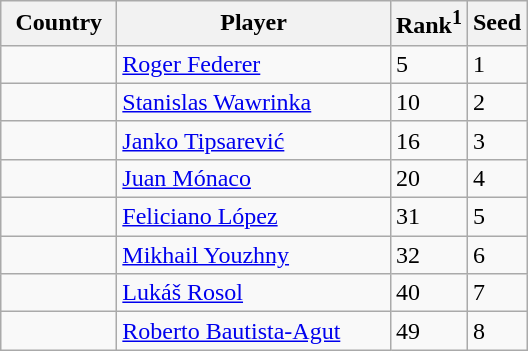<table class="sortable wikitable">
<tr>
<th width="70">Country</th>
<th width="175">Player</th>
<th>Rank<sup>1</sup></th>
<th>Seed</th>
</tr>
<tr>
<td></td>
<td><a href='#'>Roger Federer</a></td>
<td>5</td>
<td>1</td>
</tr>
<tr>
<td></td>
<td><a href='#'>Stanislas Wawrinka</a></td>
<td>10</td>
<td>2</td>
</tr>
<tr>
<td></td>
<td><a href='#'>Janko Tipsarević</a></td>
<td>16</td>
<td>3</td>
</tr>
<tr>
<td></td>
<td><a href='#'>Juan Mónaco</a></td>
<td>20</td>
<td>4</td>
</tr>
<tr>
<td></td>
<td><a href='#'>Feliciano López</a></td>
<td>31</td>
<td>5</td>
</tr>
<tr>
<td></td>
<td><a href='#'>Mikhail Youzhny</a></td>
<td>32</td>
<td>6</td>
</tr>
<tr>
<td></td>
<td><a href='#'>Lukáš Rosol</a></td>
<td>40</td>
<td>7</td>
</tr>
<tr>
<td></td>
<td><a href='#'>Roberto Bautista-Agut</a></td>
<td>49</td>
<td>8</td>
</tr>
</table>
